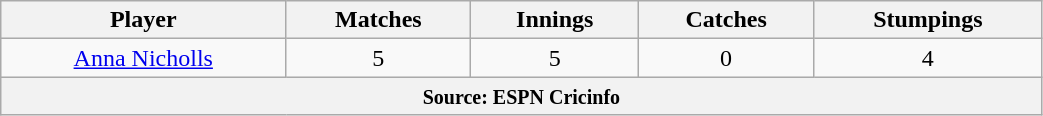<table class="wikitable" style="text-align:center; width:55%;">
<tr>
<th>Player</th>
<th>Matches</th>
<th>Innings</th>
<th>Catches</th>
<th>Stumpings</th>
</tr>
<tr>
<td><a href='#'>Anna Nicholls</a></td>
<td>5</td>
<td>5</td>
<td>0</td>
<td>4</td>
</tr>
<tr>
<th colspan="5"><small>Source: ESPN Cricinfo </small></th>
</tr>
</table>
